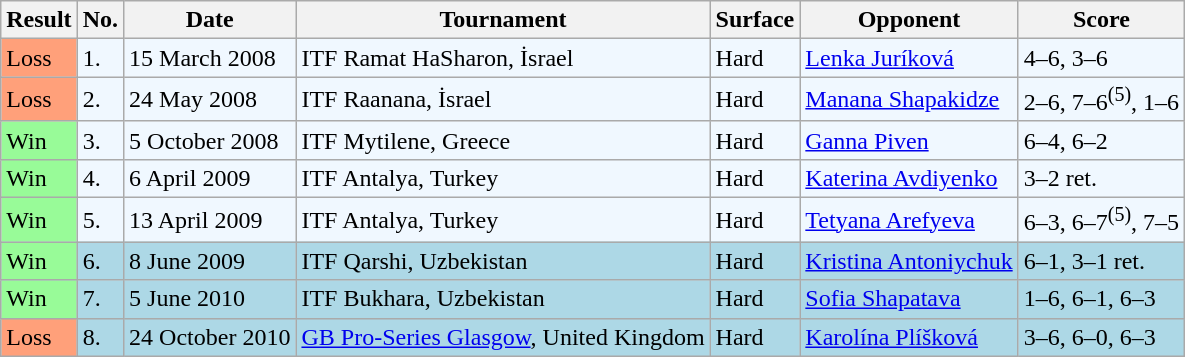<table class="sortable wikitable">
<tr>
<th>Result</th>
<th>No.</th>
<th>Date</th>
<th>Tournament</th>
<th>Surface</th>
<th>Opponent</th>
<th class="unsortable">Score</th>
</tr>
<tr bgcolor="#f0f8ff">
<td bgcolor="FFA07A">Loss</td>
<td>1.</td>
<td>15 March 2008</td>
<td>ITF Ramat HaSharon, İsrael</td>
<td>Hard</td>
<td> <a href='#'>Lenka Juríková</a></td>
<td>4–6, 3–6</td>
</tr>
<tr bgcolor="#f0f8ff">
<td bgcolor="FFA07A">Loss</td>
<td>2.</td>
<td>24 May 2008</td>
<td>ITF Raanana, İsrael</td>
<td>Hard</td>
<td> <a href='#'>Manana Shapakidze</a></td>
<td>2–6, 7–6<sup>(5)</sup>, 1–6</td>
</tr>
<tr bgcolor="#f0f8ff">
<td bgcolor="98FB98">Win</td>
<td>3.</td>
<td>5 October 2008</td>
<td>ITF Mytilene, Greece</td>
<td>Hard</td>
<td> <a href='#'>Ganna Piven</a></td>
<td>6–4, 6–2</td>
</tr>
<tr bgcolor="#f0f8ff">
<td bgcolor="98FB98">Win</td>
<td>4.</td>
<td>6 April 2009</td>
<td>ITF Antalya, Turkey</td>
<td>Hard</td>
<td> <a href='#'>Katerina Avdiyenko</a></td>
<td>3–2 ret.</td>
</tr>
<tr bgcolor="#f0f8ff">
<td bgcolor="98FB98">Win</td>
<td>5.</td>
<td>13 April 2009</td>
<td>ITF Antalya, Turkey</td>
<td>Hard</td>
<td> <a href='#'>Tetyana Arefyeva</a></td>
<td>6–3, 6–7<sup>(5)</sup>, 7–5</td>
</tr>
<tr bgcolor="lightblue">
<td bgcolor="98FB98">Win</td>
<td>6.</td>
<td>8 June 2009</td>
<td>ITF Qarshi, Uzbekistan</td>
<td>Hard</td>
<td> <a href='#'>Kristina Antoniychuk</a></td>
<td>6–1, 3–1 ret.</td>
</tr>
<tr bgcolor="lightblue">
<td bgcolor="98FB98">Win</td>
<td>7.</td>
<td>5 June 2010</td>
<td>ITF Bukhara, Uzbekistan</td>
<td>Hard</td>
<td> <a href='#'>Sofia Shapatava</a></td>
<td>1–6, 6–1, 6–3</td>
</tr>
<tr bgcolor="lightblue">
<td bgcolor="FFA07A">Loss</td>
<td>8.</td>
<td>24 October 2010</td>
<td><a href='#'>GB Pro-Series Glasgow</a>, United Kingdom</td>
<td>Hard</td>
<td> <a href='#'>Karolína Plíšková</a></td>
<td>3–6, 6–0, 6–3</td>
</tr>
</table>
